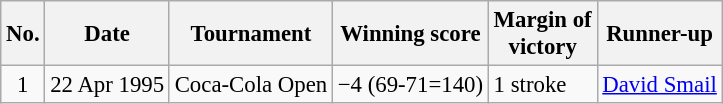<table class="wikitable" style="font-size:95%;">
<tr>
<th>No.</th>
<th>Date</th>
<th>Tournament</th>
<th>Winning score</th>
<th>Margin of<br>victory</th>
<th>Runner-up</th>
</tr>
<tr>
<td align=center>1</td>
<td align=right>22 Apr 1995</td>
<td>Coca-Cola Open</td>
<td>−4 (69-71=140)</td>
<td>1 stroke</td>
<td> <a href='#'>David Smail</a></td>
</tr>
</table>
